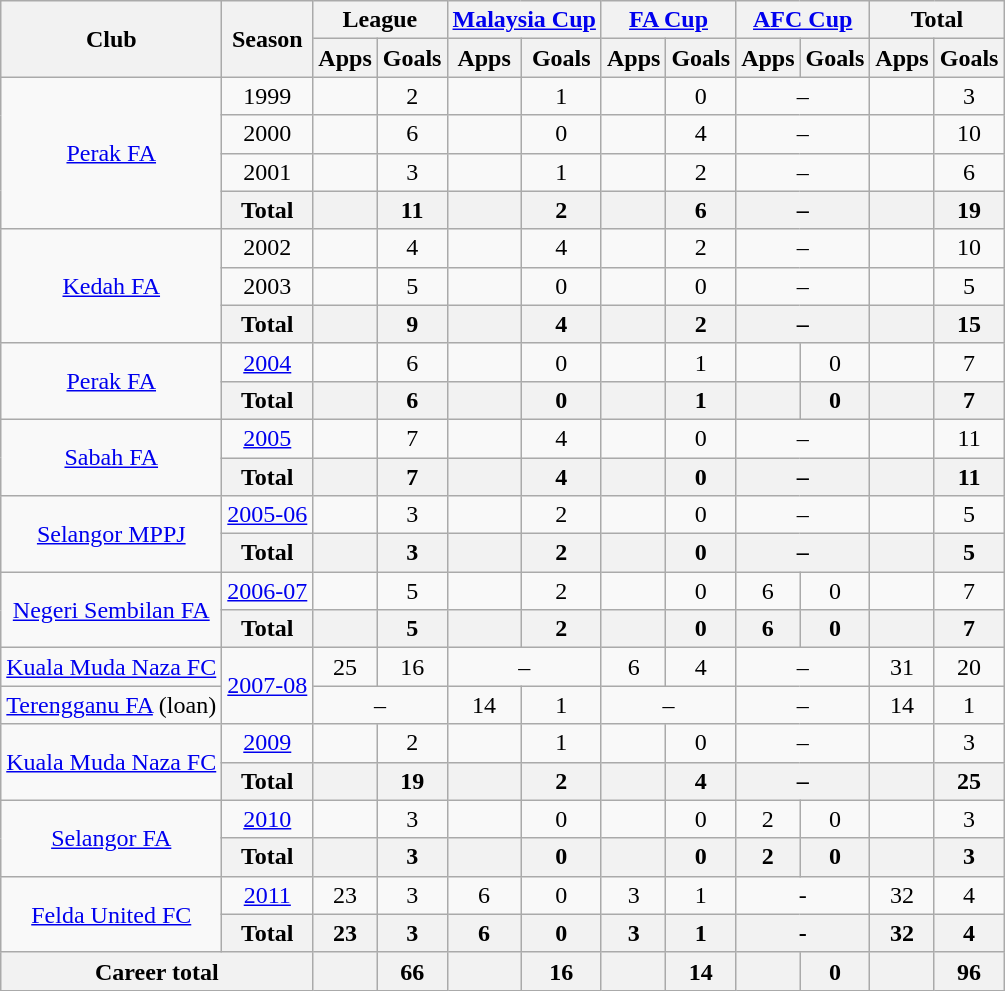<table class="wikitable" style="text-align: center;">
<tr>
<th rowspan="2">Club</th>
<th rowspan="2">Season</th>
<th colspan="2">League</th>
<th colspan="2"><a href='#'>Malaysia Cup</a></th>
<th colspan="2"><a href='#'>FA Cup</a></th>
<th colspan="2"><a href='#'>AFC Cup</a></th>
<th colspan="2">Total</th>
</tr>
<tr>
<th>Apps</th>
<th>Goals</th>
<th>Apps</th>
<th>Goals</th>
<th>Apps</th>
<th>Goals</th>
<th>Apps</th>
<th>Goals</th>
<th>Apps</th>
<th>Goals</th>
</tr>
<tr>
<td rowspan="4" valign="center"><a href='#'>Perak FA</a></td>
<td>1999</td>
<td></td>
<td>2</td>
<td></td>
<td>1</td>
<td></td>
<td>0</td>
<td colspan="2">–</td>
<td></td>
<td>3</td>
</tr>
<tr>
<td>2000</td>
<td></td>
<td>6</td>
<td></td>
<td>0</td>
<td></td>
<td>4</td>
<td colspan="2">–</td>
<td></td>
<td>10</td>
</tr>
<tr>
<td>2001</td>
<td></td>
<td>3</td>
<td></td>
<td>1</td>
<td></td>
<td>2</td>
<td colspan="2">–</td>
<td></td>
<td>6</td>
</tr>
<tr>
<th>Total</th>
<th></th>
<th>11</th>
<th></th>
<th>2</th>
<th></th>
<th>6</th>
<th colspan="2">–</th>
<th></th>
<th>19</th>
</tr>
<tr>
<td rowspan="3" valign="center"><a href='#'>Kedah FA</a></td>
<td>2002</td>
<td></td>
<td>4</td>
<td></td>
<td>4</td>
<td></td>
<td>2</td>
<td colspan="2">–</td>
<td></td>
<td>10</td>
</tr>
<tr>
<td>2003</td>
<td></td>
<td>5</td>
<td></td>
<td>0</td>
<td></td>
<td>0</td>
<td colspan="2">–</td>
<td></td>
<td>5</td>
</tr>
<tr>
<th>Total</th>
<th></th>
<th>9</th>
<th></th>
<th>4</th>
<th></th>
<th>2</th>
<th colspan="2">–</th>
<th></th>
<th>15</th>
</tr>
<tr>
<td rowspan="2" valign="center"><a href='#'>Perak FA</a></td>
<td><a href='#'>2004</a></td>
<td></td>
<td>6</td>
<td></td>
<td>0</td>
<td></td>
<td>1</td>
<td></td>
<td>0</td>
<td></td>
<td>7</td>
</tr>
<tr>
<th>Total</th>
<th></th>
<th>6</th>
<th></th>
<th>0</th>
<th></th>
<th>1</th>
<th></th>
<th>0</th>
<th></th>
<th>7</th>
</tr>
<tr>
<td rowspan="2" valign="center"><a href='#'>Sabah FA</a></td>
<td><a href='#'>2005</a></td>
<td></td>
<td>7</td>
<td></td>
<td>4</td>
<td></td>
<td>0</td>
<td colspan="2">–</td>
<td></td>
<td>11</td>
</tr>
<tr>
<th>Total</th>
<th></th>
<th>7</th>
<th></th>
<th>4</th>
<th></th>
<th>0</th>
<th colspan="2">–</th>
<th></th>
<th>11</th>
</tr>
<tr>
<td rowspan="2" valign="center"><a href='#'>Selangor MPPJ</a></td>
<td><a href='#'>2005-06</a></td>
<td></td>
<td>3</td>
<td></td>
<td>2</td>
<td></td>
<td>0</td>
<td colspan="2">–</td>
<td></td>
<td>5</td>
</tr>
<tr>
<th>Total</th>
<th></th>
<th>3</th>
<th></th>
<th>2</th>
<th></th>
<th>0</th>
<th colspan="2">–</th>
<th></th>
<th>5</th>
</tr>
<tr>
<td rowspan="2" valign="center"><a href='#'>Negeri Sembilan FA</a></td>
<td><a href='#'>2006-07</a></td>
<td></td>
<td>5</td>
<td></td>
<td>2</td>
<td></td>
<td>0</td>
<td>6</td>
<td>0</td>
<td></td>
<td>7</td>
</tr>
<tr>
<th>Total</th>
<th></th>
<th>5</th>
<th></th>
<th>2</th>
<th></th>
<th>0</th>
<th>6</th>
<th>0</th>
<th></th>
<th>7</th>
</tr>
<tr>
<td valign="center"><a href='#'>Kuala Muda Naza FC</a></td>
<td rowspan="2"><a href='#'>2007-08</a></td>
<td>25</td>
<td>16</td>
<td colspan="2">–</td>
<td>6</td>
<td>4</td>
<td colspan="2">–</td>
<td>31</td>
<td>20</td>
</tr>
<tr>
<td valign="center"><a href='#'>Terengganu FA</a> (loan)</td>
<td colspan="2">–</td>
<td>14</td>
<td>1</td>
<td colspan="2">–</td>
<td colspan="2">–</td>
<td>14</td>
<td>1</td>
</tr>
<tr>
<td rowspan="2" valign="center"><a href='#'>Kuala Muda Naza FC</a></td>
<td><a href='#'>2009</a></td>
<td></td>
<td>2</td>
<td></td>
<td>1</td>
<td></td>
<td>0</td>
<td colspan="2">–</td>
<td></td>
<td>3</td>
</tr>
<tr>
<th>Total</th>
<th></th>
<th>19</th>
<th></th>
<th>2</th>
<th></th>
<th>4</th>
<th colspan="2">–</th>
<th></th>
<th>25</th>
</tr>
<tr>
<td rowspan="2" valign="center"><a href='#'>Selangor FA</a></td>
<td><a href='#'>2010</a></td>
<td></td>
<td>3</td>
<td></td>
<td>0</td>
<td></td>
<td>0</td>
<td>2</td>
<td>0</td>
<td></td>
<td>3</td>
</tr>
<tr>
<th>Total</th>
<th></th>
<th>3</th>
<th></th>
<th>0</th>
<th></th>
<th>0</th>
<th>2</th>
<th>0</th>
<th></th>
<th>3</th>
</tr>
<tr>
<td rowspan="2" valign="center"><a href='#'>Felda United FC</a></td>
<td><a href='#'>2011</a></td>
<td>23</td>
<td>3</td>
<td>6</td>
<td>0</td>
<td>3</td>
<td>1</td>
<td colspan="2">-</td>
<td>32</td>
<td>4</td>
</tr>
<tr>
<th>Total</th>
<th>23</th>
<th>3</th>
<th>6</th>
<th>0</th>
<th>3</th>
<th>1</th>
<th colspan="2">-</th>
<th>32</th>
<th>4</th>
</tr>
<tr>
<th colspan="2">Career total</th>
<th></th>
<th>66</th>
<th></th>
<th>16</th>
<th></th>
<th>14</th>
<th></th>
<th>0</th>
<th></th>
<th>96</th>
</tr>
</table>
